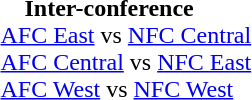<table border=0 style="margin: 0 0 0 1.5;">
<tr valign="top">
<td><br>    <strong>Inter-conference</strong><br>
<a href='#'>AFC East</a> vs <a href='#'>NFC Central</a><br>
<a href='#'>AFC Central</a> vs <a href='#'>NFC East</a><br>
<a href='#'>AFC West</a> vs <a href='#'>NFC West</a><br></td>
<td style="padding-left:40px;"></td>
</tr>
</table>
